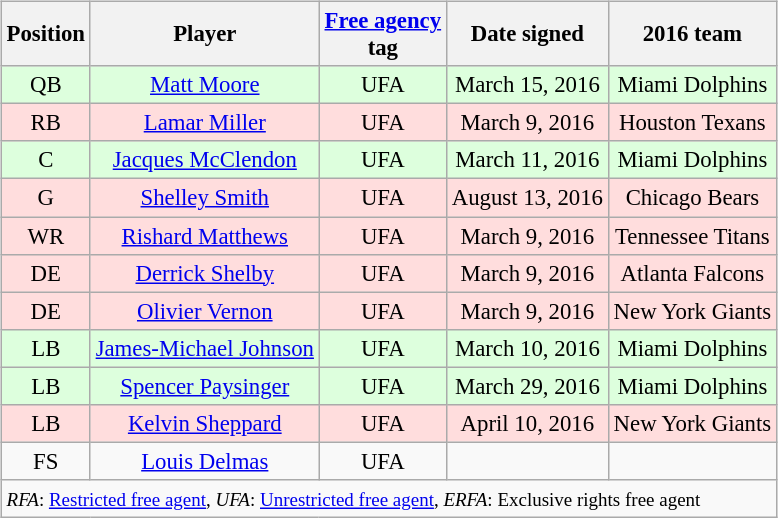<table class="wikitable sortable" align="right" style="font-size: 95%;">
<tr>
<th>Position</th>
<th>Player</th>
<th><a href='#'>Free agency</a><br>tag</th>
<th>Date signed</th>
<th>2016 team</th>
</tr>
<tr style="background:#dfd; text-align:center;">
<td>QB</td>
<td><a href='#'>Matt Moore</a></td>
<td>UFA</td>
<td>March 15, 2016</td>
<td>Miami Dolphins</td>
</tr>
<tr style="background:#fdd; text-align:center;">
<td>RB</td>
<td><a href='#'>Lamar Miller</a></td>
<td>UFA</td>
<td>March 9, 2016</td>
<td>Houston Texans</td>
</tr>
<tr style="background:#dfd; text-align:center;">
<td>C</td>
<td><a href='#'>Jacques McClendon</a></td>
<td>UFA</td>
<td>March 11, 2016</td>
<td>Miami Dolphins</td>
</tr>
<tr style="background:#fdd; text-align:center;">
<td>G</td>
<td><a href='#'>Shelley Smith</a></td>
<td>UFA</td>
<td>August 13, 2016</td>
<td>Chicago Bears</td>
</tr>
<tr style="background:#fdd; text-align:center;">
<td>WR</td>
<td><a href='#'>Rishard Matthews</a></td>
<td>UFA</td>
<td>March 9, 2016</td>
<td>Tennessee Titans</td>
</tr>
<tr style="background:#fdd; text-align:center;">
<td>DE</td>
<td><a href='#'>Derrick Shelby</a></td>
<td>UFA</td>
<td>March 9, 2016</td>
<td>Atlanta Falcons</td>
</tr>
<tr style="background:#fdd; text-align:center;">
<td>DE</td>
<td><a href='#'>Olivier Vernon</a></td>
<td>UFA</td>
<td>March 9, 2016</td>
<td>New York Giants</td>
</tr>
<tr style="background:#dfd; text-align:center;">
<td>LB</td>
<td><a href='#'>James-Michael Johnson</a></td>
<td>UFA</td>
<td>March 10, 2016</td>
<td>Miami Dolphins</td>
</tr>
<tr style="background:#dfd; text-align:center;">
<td>LB</td>
<td><a href='#'>Spencer Paysinger</a></td>
<td>UFA</td>
<td>March 29, 2016</td>
<td>Miami Dolphins</td>
</tr>
<tr style="background:#fdd; text-align:center;">
<td>LB</td>
<td><a href='#'>Kelvin Sheppard</a></td>
<td>UFA</td>
<td>April 10, 2016</td>
<td>New York Giants</td>
</tr>
<tr style="background:#; text-align:center;">
<td>FS</td>
<td><a href='#'>Louis Delmas</a></td>
<td>UFA</td>
<td></td>
<td></td>
</tr>
<tr>
<td colspan="5"><small><em>RFA</em>: <a href='#'>Restricted free agent</a>, <em>UFA</em>: <a href='#'>Unrestricted free agent</a>, <em>ERFA</em>: Exclusive rights free agent</small><br></td>
</tr>
</table>
